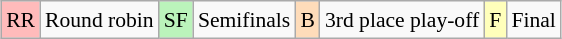<table class="wikitable" style="margin:0.5em auto; font-size:90%; line-height:1.25em;">
<tr>
<td style="background-color:#FFBBBB" align=center>RR</td>
<td>Round robin</td>
<td style="background-color:#BBF3BB" align=center>SF</td>
<td>Semifinals</td>
<td style="background-color:#FEDCBA" align=center>B</td>
<td>3rd place play-off</td>
<td style="background-color:#FFFFBB" align=center>F</td>
<td>Final</td>
</tr>
</table>
